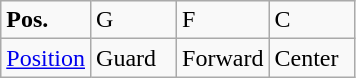<table class="wikitable">
<tr>
<td width="50"><strong>Pos.</strong></td>
<td width="50">G</td>
<td width="50">F</td>
<td width="50">C</td>
</tr>
<tr>
<td><a href='#'>Position</a></td>
<td>Guard</td>
<td>Forward</td>
<td>Center</td>
</tr>
</table>
